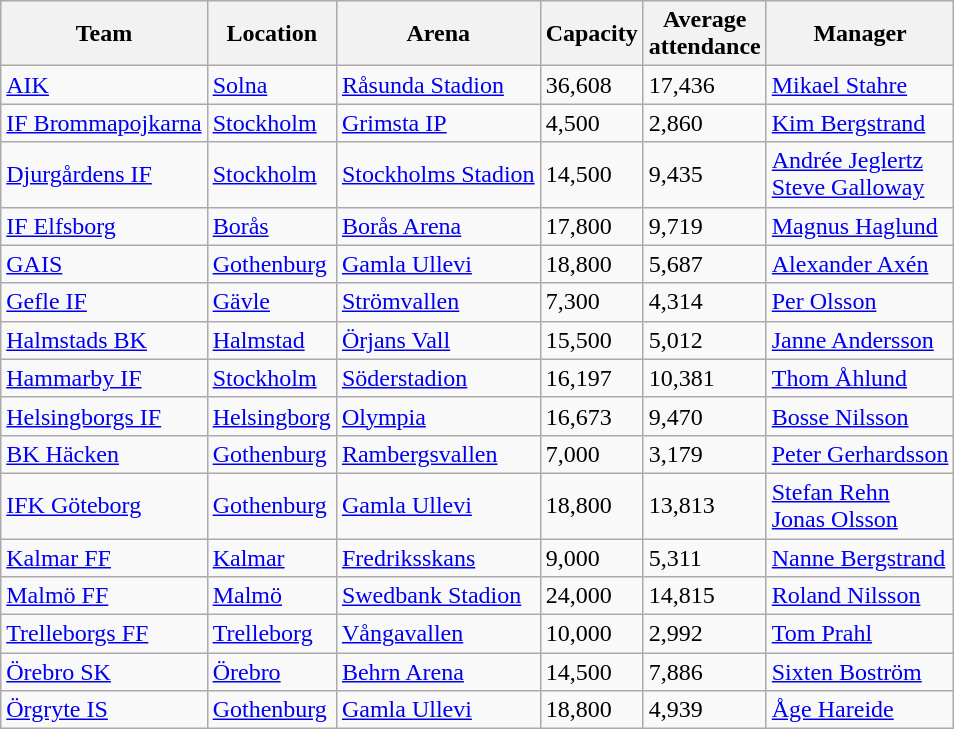<table class="wikitable sortable" border="1">
<tr>
<th>Team</th>
<th>Location</th>
<th>Arena</th>
<th>Capacity</th>
<th>Average<br>attendance</th>
<th>Manager</th>
</tr>
<tr>
<td><a href='#'>AIK</a></td>
<td><a href='#'>Solna</a></td>
<td><a href='#'>Råsunda Stadion</a></td>
<td>36,608</td>
<td>17,436</td>
<td> <a href='#'>Mikael Stahre</a></td>
</tr>
<tr>
<td><a href='#'>IF Brommapojkarna</a></td>
<td><a href='#'>Stockholm</a></td>
<td><a href='#'>Grimsta IP</a></td>
<td>4,500</td>
<td>2,860</td>
<td> <a href='#'>Kim Bergstrand</a></td>
</tr>
<tr>
<td><a href='#'>Djurgårdens IF</a></td>
<td><a href='#'>Stockholm</a></td>
<td><a href='#'>Stockholms Stadion</a></td>
<td>14,500</td>
<td>9,435</td>
<td> <a href='#'>Andrée Jeglertz</a><br> <a href='#'>Steve Galloway</a></td>
</tr>
<tr>
<td><a href='#'>IF Elfsborg</a></td>
<td><a href='#'>Borås</a></td>
<td><a href='#'>Borås Arena</a></td>
<td>17,800</td>
<td>9,719</td>
<td> <a href='#'>Magnus Haglund</a></td>
</tr>
<tr>
<td><a href='#'>GAIS</a></td>
<td><a href='#'>Gothenburg</a></td>
<td><a href='#'>Gamla Ullevi</a></td>
<td>18,800</td>
<td>5,687</td>
<td> <a href='#'>Alexander Axén</a></td>
</tr>
<tr>
<td><a href='#'>Gefle IF</a></td>
<td><a href='#'>Gävle</a></td>
<td><a href='#'>Strömvallen</a></td>
<td>7,300</td>
<td>4,314</td>
<td> <a href='#'>Per Olsson</a></td>
</tr>
<tr>
<td><a href='#'>Halmstads BK</a></td>
<td><a href='#'>Halmstad</a></td>
<td><a href='#'>Örjans Vall</a></td>
<td>15,500</td>
<td>5,012</td>
<td> <a href='#'>Janne Andersson</a></td>
</tr>
<tr>
<td><a href='#'>Hammarby IF</a></td>
<td><a href='#'>Stockholm</a></td>
<td><a href='#'>Söderstadion</a></td>
<td>16,197</td>
<td>10,381</td>
<td> <a href='#'>Thom Åhlund</a></td>
</tr>
<tr>
<td><a href='#'>Helsingborgs IF</a></td>
<td><a href='#'>Helsingborg</a></td>
<td><a href='#'>Olympia</a></td>
<td>16,673</td>
<td>9,470</td>
<td> <a href='#'>Bosse Nilsson</a></td>
</tr>
<tr>
<td><a href='#'>BK Häcken</a></td>
<td><a href='#'>Gothenburg</a></td>
<td><a href='#'>Rambergsvallen</a></td>
<td>7,000</td>
<td>3,179</td>
<td> <a href='#'>Peter Gerhardsson</a></td>
</tr>
<tr>
<td><a href='#'>IFK Göteborg</a></td>
<td><a href='#'>Gothenburg</a></td>
<td><a href='#'>Gamla Ullevi</a></td>
<td>18,800</td>
<td>13,813</td>
<td> <a href='#'>Stefan Rehn</a><br> <a href='#'>Jonas Olsson</a></td>
</tr>
<tr>
<td><a href='#'>Kalmar FF</a></td>
<td><a href='#'>Kalmar</a></td>
<td><a href='#'>Fredriksskans</a></td>
<td>9,000</td>
<td>5,311</td>
<td> <a href='#'>Nanne Bergstrand</a></td>
</tr>
<tr>
<td><a href='#'>Malmö FF</a></td>
<td><a href='#'>Malmö</a></td>
<td><a href='#'>Swedbank Stadion</a></td>
<td>24,000</td>
<td>14,815</td>
<td> <a href='#'>Roland Nilsson</a></td>
</tr>
<tr>
<td><a href='#'>Trelleborgs FF</a></td>
<td><a href='#'>Trelleborg</a></td>
<td><a href='#'>Vångavallen</a></td>
<td>10,000</td>
<td>2,992</td>
<td> <a href='#'>Tom Prahl</a></td>
</tr>
<tr>
<td><a href='#'>Örebro SK</a></td>
<td><a href='#'>Örebro</a></td>
<td><a href='#'>Behrn Arena</a></td>
<td>14,500</td>
<td>7,886</td>
<td> <a href='#'>Sixten Boström</a></td>
</tr>
<tr>
<td><a href='#'>Örgryte IS</a></td>
<td><a href='#'>Gothenburg</a></td>
<td><a href='#'>Gamla Ullevi</a></td>
<td>18,800</td>
<td>4,939</td>
<td> <a href='#'>Åge Hareide</a></td>
</tr>
</table>
